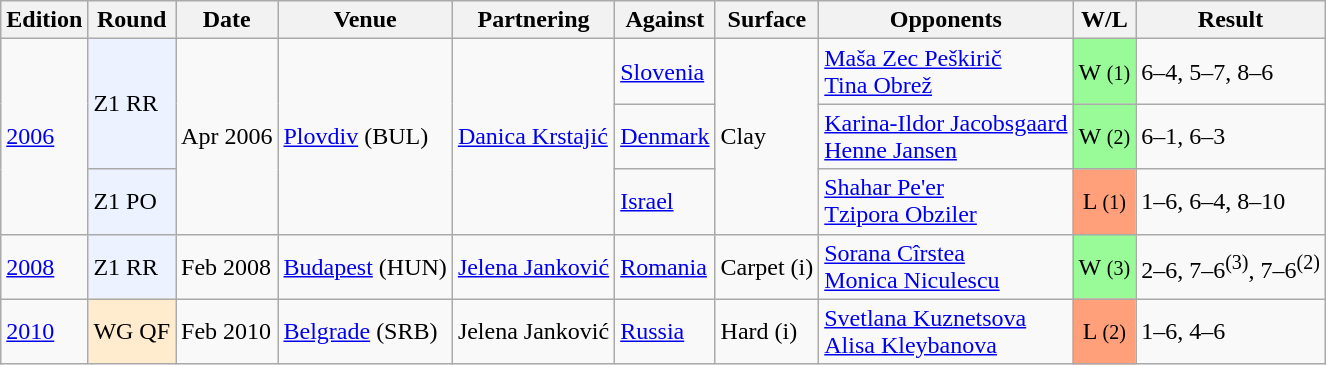<table class=wikitable>
<tr>
<th>Edition</th>
<th>Round</th>
<th>Date</th>
<th>Venue</th>
<th>Partnering</th>
<th>Against</th>
<th>Surface</th>
<th>Opponents</th>
<th>W/L</th>
<th>Result</th>
</tr>
<tr>
<td rowspan="3"><a href='#'>2006</a></td>
<td rowspan="2" bgcolor=ecf2ff>Z1 RR</td>
<td rowspan="3">Apr 2006</td>
<td rowspan="3"><a href='#'>Plovdiv</a> (BUL)</td>
<td rowspan="3"><a href='#'>Danica Krstajić</a></td>
<td rowspan="1"> <a href='#'>Slovenia</a></td>
<td rowspan="3">Clay</td>
<td><a href='#'>Maša Zec Peškirič</a><br><a href='#'>Tina Obrež</a></td>
<td style="text-align:center; background:#98fb98;">W <small>(1)</small></td>
<td>6–4, 5–7, 8–6</td>
</tr>
<tr>
<td> <a href='#'>Denmark</a></td>
<td><a href='#'>Karina-Ildor Jacobsgaard</a><br><a href='#'>Henne Jansen</a></td>
<td style="text-align:center; background:#98fb98;">W <small>(2)</small></td>
<td>6–1, 6–3</td>
</tr>
<tr>
<td bgcolor=ecf2ff>Z1 PO</td>
<td> <a href='#'>Israel</a></td>
<td><a href='#'>Shahar Pe'er</a><br><a href='#'>Tzipora Obziler</a></td>
<td style="text-align:center; background:#FFA07A;">L <small>(1)</small></td>
<td>1–6, 6–4, 8–10</td>
</tr>
<tr>
<td><a href='#'>2008</a></td>
<td bgcolor=ecf2ff>Z1 RR</td>
<td>Feb 2008</td>
<td><a href='#'>Budapest</a> (HUN)</td>
<td><a href='#'>Jelena Janković</a></td>
<td> <a href='#'>Romania</a></td>
<td>Carpet (i)</td>
<td><a href='#'>Sorana Cîrstea</a><br><a href='#'>Monica Niculescu</a></td>
<td style="text-align:center; background:#98fb98;">W <small>(3)</small></td>
<td>2–6, 7–6<sup>(3)</sup>, 7–6<sup>(2)</sup></td>
</tr>
<tr>
<td><a href='#'>2010</a></td>
<td bgcolor=ffebcd>WG QF</td>
<td>Feb 2010</td>
<td><a href='#'>Belgrade</a> (SRB)</td>
<td>Jelena Janković</td>
<td> <a href='#'>Russia</a></td>
<td>Hard (i)</td>
<td><a href='#'>Svetlana Kuznetsova</a><br><a href='#'>Alisa Kleybanova</a></td>
<td style="text-align:center; background:#FFA07A;">L <small>(2)</small></td>
<td>1–6, 4–6</td>
</tr>
</table>
